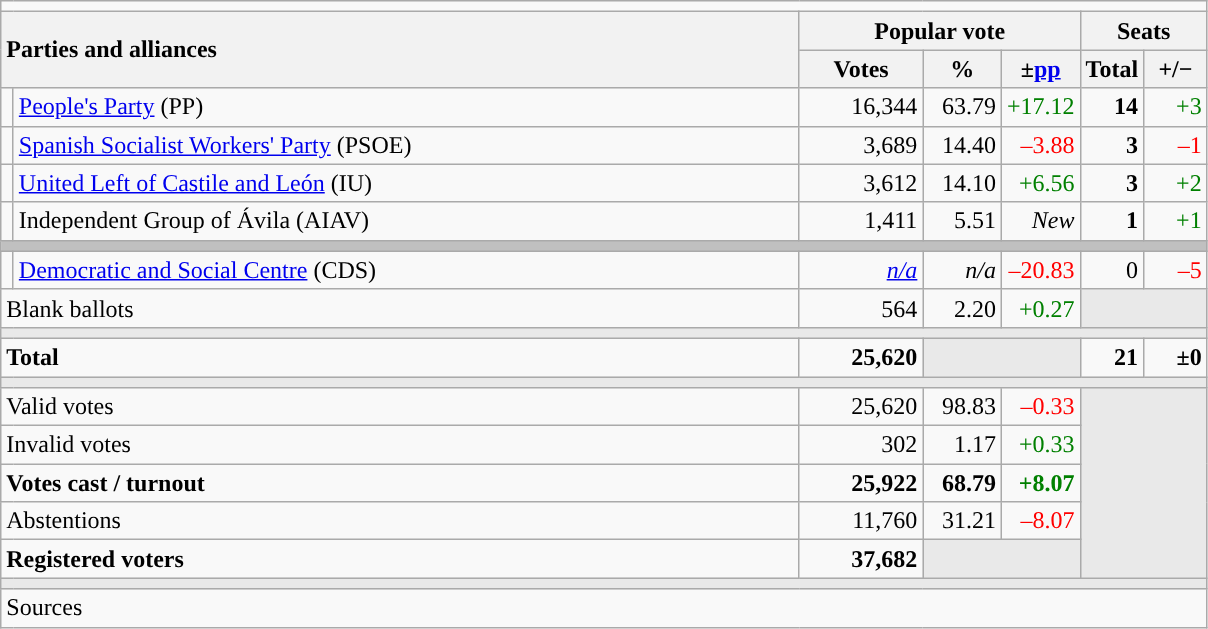<table class="wikitable" style="text-align:right;">
<tr>
<td colspan="7"></td>
</tr>
<tr>
<th style="text-align:left;" rowspan="2" colspan="2" width="525">Parties and alliances</th>
<th colspan="3">Popular vote</th>
<th colspan="2">Seats</th>
</tr>
<tr>
<th width="75">Votes</th>
<th width="45">%</th>
<th width="45">±<a href='#'>pp</a></th>
<th width="35">Total</th>
<th width="35">+/−</th>
</tr>
<tr>
<td width="1" style="color:inherit;background:"></td>
<td align="left"><a href='#'>People's Party</a> (PP)</td>
<td>16,344</td>
<td>63.79</td>
<td style="color:green;">+17.12</td>
<td><strong>14</strong></td>
<td style="color:green;">+3</td>
</tr>
<tr>
<td style="color:inherit;background:"></td>
<td align="left"><a href='#'>Spanish Socialist Workers' Party</a> (PSOE)</td>
<td>3,689</td>
<td>14.40</td>
<td style="color:red;">–3.88</td>
<td><strong>3</strong></td>
<td style="color:red;">–1</td>
</tr>
<tr>
<td style="color:inherit;background:"></td>
<td align="left"><a href='#'>United Left of Castile and León</a> (IU)</td>
<td>3,612</td>
<td>14.10</td>
<td style="color:green;">+6.56</td>
<td><strong>3</strong></td>
<td style="color:green;">+2</td>
</tr>
<tr>
<td style="color:inherit;background:"></td>
<td align="left">Independent Group of Ávila (AIAV)</td>
<td>1,411</td>
<td>5.51</td>
<td><em>New</em></td>
<td><strong>1</strong></td>
<td style="color:green;">+1</td>
</tr>
<tr>
<td colspan="7" bgcolor="#C0C0C0"></td>
</tr>
<tr>
<td style="color:inherit;background:"></td>
<td align="left"><a href='#'>Democratic and Social Centre</a> (CDS)</td>
<td><em><a href='#'>n/a</a></em></td>
<td><em>n/a</em></td>
<td style="color:red;">–20.83</td>
<td>0</td>
<td style="color:red;">–5</td>
</tr>
<tr>
<td align="left" colspan="2">Blank ballots</td>
<td>564</td>
<td>2.20</td>
<td style="color:green;">+0.27</td>
<td bgcolor="#E9E9E9" colspan="2"></td>
</tr>
<tr>
<td colspan="7" bgcolor="#E9E9E9"></td>
</tr>
<tr style="font-weight:bold;">
<td align="left" colspan="2">Total</td>
<td>25,620</td>
<td bgcolor="#E9E9E9" colspan="2"></td>
<td>21</td>
<td>±0</td>
</tr>
<tr>
<td colspan="7" bgcolor="#E9E9E9"></td>
</tr>
<tr>
<td align="left" colspan="2">Valid votes</td>
<td>25,620</td>
<td>98.83</td>
<td style="color:red;">–0.33</td>
<td bgcolor="#E9E9E9" colspan="2" rowspan="5"></td>
</tr>
<tr>
<td align="left" colspan="2">Invalid votes</td>
<td>302</td>
<td>1.17</td>
<td style="color:green;">+0.33</td>
</tr>
<tr style="font-weight:bold;">
<td align="left" colspan="2">Votes cast / turnout</td>
<td>25,922</td>
<td>68.79</td>
<td style="color:green;">+8.07</td>
</tr>
<tr>
<td align="left" colspan="2">Abstentions</td>
<td>11,760</td>
<td>31.21</td>
<td style="color:red;">–8.07</td>
</tr>
<tr style="font-weight:bold;">
<td align="left" colspan="2">Registered voters</td>
<td>37,682</td>
<td bgcolor="#E9E9E9" colspan="2"></td>
</tr>
<tr>
<td colspan="7" bgcolor="#E9E9E9"></td>
</tr>
<tr>
<td align="left" colspan="7">Sources</td>
</tr>
</table>
